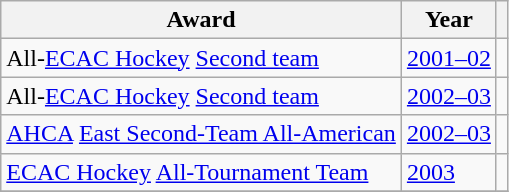<table class="wikitable">
<tr>
<th>Award</th>
<th>Year</th>
<th></th>
</tr>
<tr>
<td>All-<a href='#'>ECAC Hockey</a> <a href='#'>Second team</a></td>
<td><a href='#'>2001–02</a></td>
<td></td>
</tr>
<tr>
<td>All-<a href='#'>ECAC Hockey</a> <a href='#'>Second team</a></td>
<td><a href='#'>2002–03</a></td>
<td></td>
</tr>
<tr>
<td><a href='#'>AHCA</a> <a href='#'>East Second-Team All-American</a></td>
<td><a href='#'>2002–03</a></td>
<td></td>
</tr>
<tr>
<td><a href='#'>ECAC Hockey</a> <a href='#'>All-Tournament Team</a></td>
<td><a href='#'>2003</a></td>
<td></td>
</tr>
<tr>
</tr>
</table>
